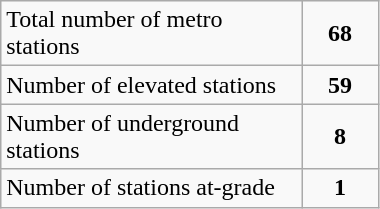<table class="wikitable" width="20%">
<tr>
<td>Total number of metro stations</td>
<td width="5%" align="center"><strong>68</strong></td>
</tr>
<tr>
<td width="20%">Number of elevated stations</td>
<td width="5%" align="center"><strong>59</strong></td>
</tr>
<tr>
<td width="20%">Number of underground stations</td>
<td width="5%" align="center"><strong>8</strong></td>
</tr>
<tr>
<td width="20%">Number of stations at-grade</td>
<td width="5%" align="center"><strong>1</strong></td>
</tr>
</table>
